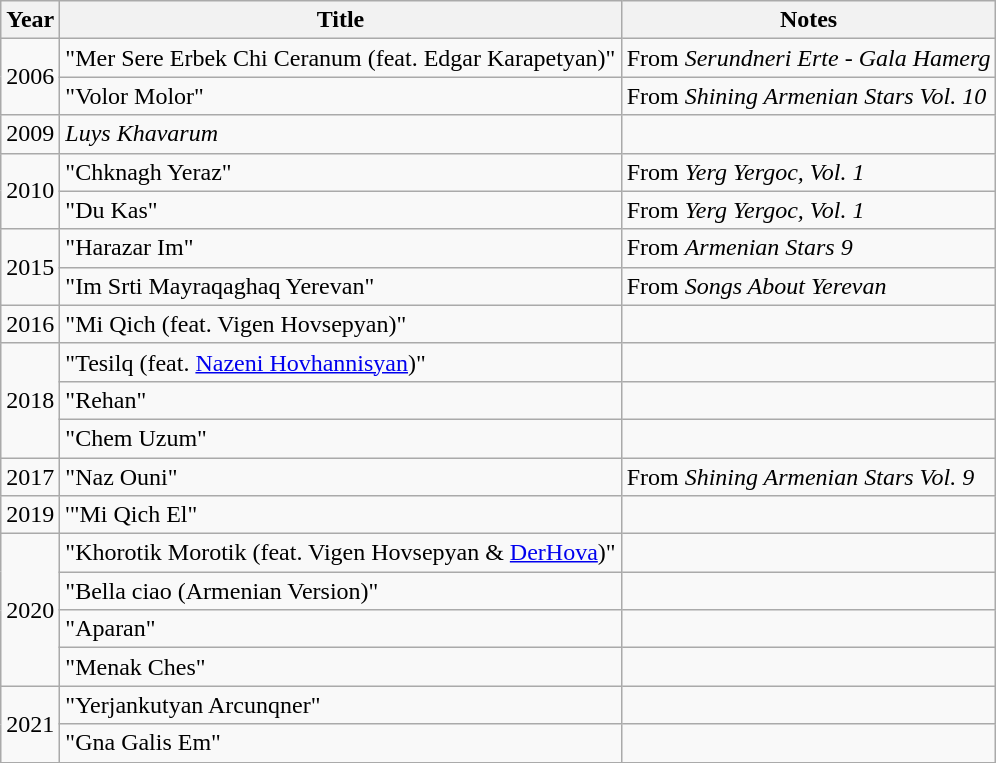<table class="wikitable sortable">
<tr>
<th>Year</th>
<th>Title</th>
<th>Notes</th>
</tr>
<tr>
<td rowspan="2">2006</td>
<td>"Mer Sere Erbek Chi Ceranum (feat. Edgar Karapetyan)"</td>
<td>From <em>Serundneri Erte - Gala Hamerg</em></td>
</tr>
<tr>
<td>"Volor Molor"</td>
<td>From <em>Shining Armenian Stars Vol. 10</em></td>
</tr>
<tr>
<td>2009</td>
<td><em>Luys Khavarum</em></td>
<td></td>
</tr>
<tr>
<td rowspan="2">2010</td>
<td>"Chknagh Yeraz"</td>
<td>From <em>Yerg Yergoc, Vol. 1</em></td>
</tr>
<tr>
<td>"Du Kas"</td>
<td>From <em>Yerg Yergoc, Vol. 1</em></td>
</tr>
<tr>
<td rowspan="2">2015</td>
<td>"Harazar Im"</td>
<td>From <em>Armenian Stars 9</em></td>
</tr>
<tr>
<td>"Im Srti Mayraqaghaq Yerevan"</td>
<td>From <em>Songs About Yerevan</em></td>
</tr>
<tr>
<td>2016</td>
<td>"Mi Qich (feat. Vigen Hovsepyan)"</td>
<td></td>
</tr>
<tr>
<td rowspan="3">2018</td>
<td>"Tesilq (feat. <a href='#'>Nazeni Hovhannisyan</a>)"</td>
<td></td>
</tr>
<tr>
<td>"Rehan"</td>
<td></td>
</tr>
<tr>
<td>"Chem Uzum"</td>
<td></td>
</tr>
<tr>
<td>2017</td>
<td>"Naz Ouni"</td>
<td>From <em>Shining Armenian Stars Vol. 9</em></td>
</tr>
<tr>
<td>2019</td>
<td>'"Mi Qich El"</td>
<td></td>
</tr>
<tr>
<td rowspan="4">2020</td>
<td>"Khorotik Morotik (feat. Vigen Hovsepyan & <a href='#'>DerHova</a>)"</td>
<td></td>
</tr>
<tr>
<td>"Bella ciao (Armenian Version)"</td>
<td></td>
</tr>
<tr>
<td>"Aparan"</td>
<td></td>
</tr>
<tr>
<td>"Menak Ches"</td>
<td></td>
</tr>
<tr>
<td rowspan="2">2021</td>
<td>"Yerjankutyan Arcunqner"</td>
<td></td>
</tr>
<tr>
<td>"Gna Galis Em"</td>
<td></td>
</tr>
<tr>
</tr>
</table>
